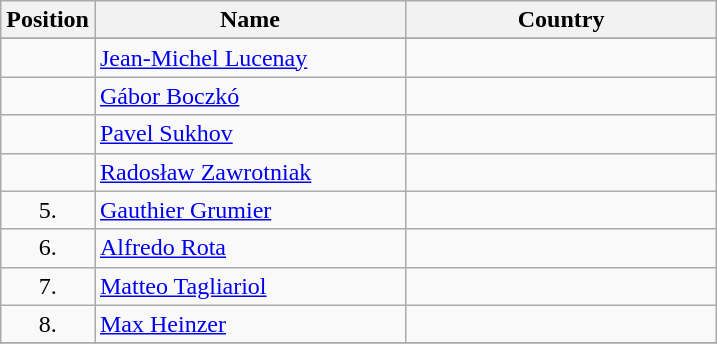<table class="wikitable">
<tr>
<th width="20">Position</th>
<th width="200">Name</th>
<th width="200">Country</th>
</tr>
<tr>
</tr>
<tr>
<td align="center"></td>
<td><a href='#'>Jean-Michel Lucenay</a></td>
<td></td>
</tr>
<tr>
<td align="center"></td>
<td><a href='#'>Gábor Boczkó</a></td>
<td></td>
</tr>
<tr>
<td align="center"></td>
<td><a href='#'>Pavel Sukhov</a></td>
<td></td>
</tr>
<tr>
<td align="center"></td>
<td><a href='#'>Radosław Zawrotniak</a></td>
<td></td>
</tr>
<tr>
<td align="center">5.</td>
<td><a href='#'>Gauthier Grumier</a></td>
<td></td>
</tr>
<tr>
<td align="center">6.</td>
<td><a href='#'>Alfredo Rota</a></td>
<td></td>
</tr>
<tr>
<td align="center">7.</td>
<td><a href='#'>Matteo Tagliariol</a></td>
<td></td>
</tr>
<tr>
<td align="center">8.</td>
<td><a href='#'>Max Heinzer</a></td>
<td></td>
</tr>
<tr>
</tr>
</table>
